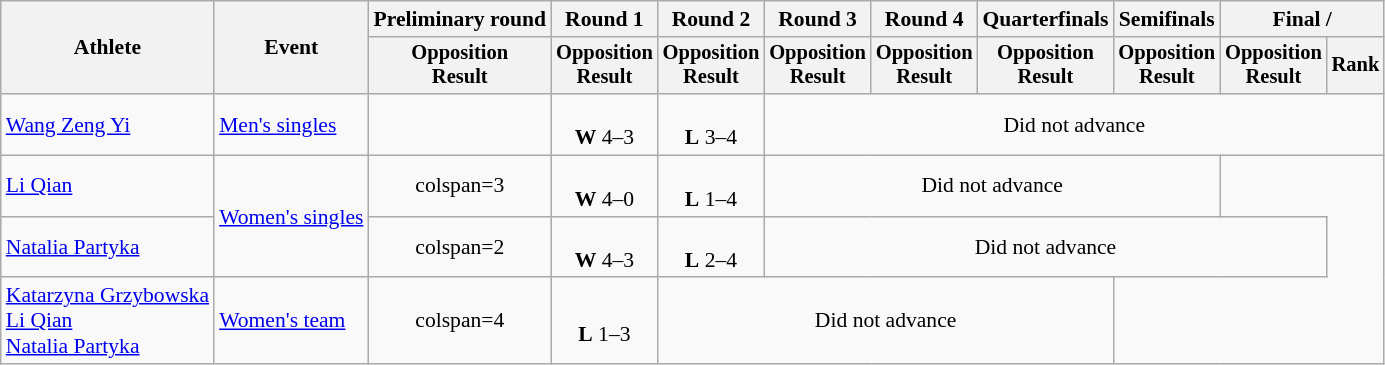<table class="wikitable" style="font-size:90%">
<tr>
<th rowspan="2">Athlete</th>
<th rowspan="2">Event</th>
<th>Preliminary round</th>
<th>Round 1</th>
<th>Round 2</th>
<th>Round 3</th>
<th>Round 4</th>
<th>Quarterfinals</th>
<th>Semifinals</th>
<th colspan=2>Final / </th>
</tr>
<tr style="font-size:95%">
<th>Opposition<br>Result</th>
<th>Opposition<br>Result</th>
<th>Opposition<br>Result</th>
<th>Opposition<br>Result</th>
<th>Opposition<br>Result</th>
<th>Opposition<br>Result</th>
<th>Opposition<br>Result</th>
<th>Opposition<br>Result</th>
<th>Rank</th>
</tr>
<tr align=center>
<td align=left><a href='#'>Wang Zeng Yi</a></td>
<td align=left><a href='#'>Men's singles</a></td>
<td></td>
<td><br><strong>W</strong> 4–3</td>
<td><br><strong>L</strong> 3–4</td>
<td colspan=6>Did not advance</td>
</tr>
<tr align=center>
<td align=left><a href='#'>Li Qian</a></td>
<td align=left rowspan=2><a href='#'>Women's singles</a></td>
<td>colspan=3 </td>
<td><br><strong>W</strong> 4–0</td>
<td><br><strong>L</strong> 1–4</td>
<td colspan=4>Did not advance</td>
</tr>
<tr align=center>
<td align=left><a href='#'>Natalia Partyka</a></td>
<td>colspan=2 </td>
<td><br><strong>W</strong> 4–3</td>
<td><br><strong>L</strong> 2–4</td>
<td colspan=5>Did not advance</td>
</tr>
<tr align=center>
<td align=left><a href='#'>Katarzyna Grzybowska</a><br><a href='#'>Li Qian</a><br><a href='#'>Natalia Partyka</a></td>
<td align=left><a href='#'>Women's team</a></td>
<td>colspan=4 </td>
<td><br><strong>L</strong> 1–3</td>
<td colspan=4>Did not advance</td>
</tr>
</table>
